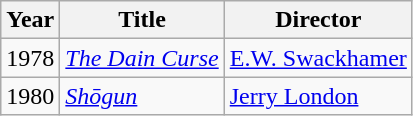<table class="wikitable">
<tr>
<th>Year</th>
<th>Title</th>
<th>Director</th>
</tr>
<tr>
<td>1978</td>
<td><em><a href='#'>The Dain Curse</a></em></td>
<td><a href='#'>E.W. Swackhamer</a></td>
</tr>
<tr>
<td>1980</td>
<td><em><a href='#'>Shōgun</a></em></td>
<td><a href='#'>Jerry London</a></td>
</tr>
</table>
